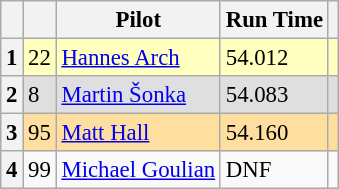<table class="wikitable" style="font-size: 95%;">
<tr>
<th></th>
<th></th>
<th>Pilot</th>
<th>Run Time</th>
<th></th>
</tr>
<tr>
<th>1</th>
<td style="background:#ffffbf;">22</td>
<td style="background:#ffffbf;"> <a href='#'>Hannes Arch</a></td>
<td style="background:#ffffbf;">54.012</td>
<td style="background:#ffffbf;"></td>
</tr>
<tr>
<th>2</th>
<td style="background:#dfdfdf;">8</td>
<td style="background:#dfdfdf;"> <a href='#'>Martin Šonka</a></td>
<td style="background:#dfdfdf;">54.083</td>
<td style="background:#dfdfdf;"></td>
</tr>
<tr>
<th>3</th>
<td style="background:#ffdf9f;">95</td>
<td style="background:#ffdf9f;"> <a href='#'>Matt Hall</a></td>
<td style="background:#ffdf9f;">54.160</td>
<td style="background:#ffdf9f;"></td>
</tr>
<tr>
<th>4</th>
<td>99</td>
<td> <a href='#'>Michael Goulian</a></td>
<td>DNF</td>
<td></td>
</tr>
</table>
